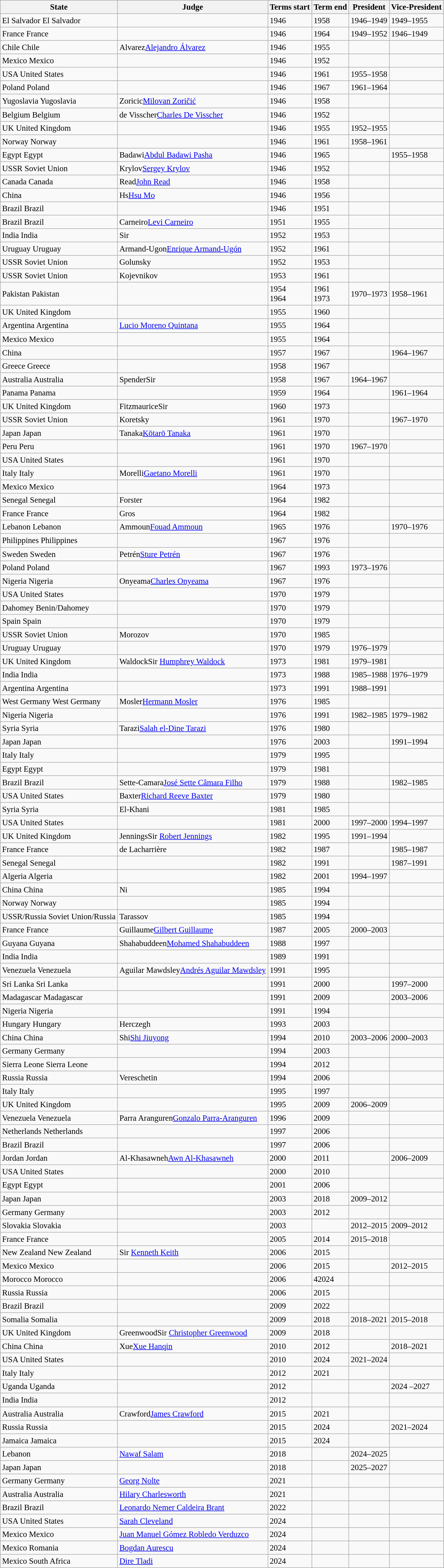<table class="sortable wikitable" style="font-size: 95%;">
<tr>
<th>State</th>
<th>Judge</th>
<th>Terms start</th>
<th>Term end</th>
<th>President</th>
<th>Vice-President</th>
</tr>
<tr>
<td><span>El Salvador</span> El Salvador</td>
<td></td>
<td>1946</td>
<td>1958</td>
<td>1946–1949</td>
<td>1949–1955</td>
</tr>
<tr>
<td><span>France</span> France</td>
<td></td>
<td>1946</td>
<td>1964</td>
<td>1949–1952</td>
<td>1946–1949</td>
</tr>
<tr>
<td><span>Chile</span> Chile</td>
<td><span>Alvarez</span><a href='#'>Alejandro Álvarez</a></td>
<td>1946</td>
<td>1955</td>
<td></td>
<td></td>
</tr>
<tr>
<td><span>Mexico</span> Mexico</td>
<td></td>
<td>1946</td>
<td>1952</td>
<td></td>
<td></td>
</tr>
<tr>
<td><span>USA</span> United States</td>
<td></td>
<td>1946</td>
<td>1961</td>
<td>1955–1958</td>
<td></td>
</tr>
<tr>
<td><span>Poland</span> Poland</td>
<td></td>
<td>1946</td>
<td>1967</td>
<td>1961–1964</td>
<td></td>
</tr>
<tr>
<td><span>Yugoslavia</span> Yugoslavia</td>
<td><span>Zoricic</span><a href='#'>Milovan Zoričić</a></td>
<td>1946</td>
<td>1958</td>
<td></td>
<td></td>
</tr>
<tr>
<td><span>Belgium</span> Belgium</td>
<td><span>de Visscher</span><a href='#'>Charles De Visscher</a></td>
<td>1946</td>
<td>1952</td>
<td></td>
<td></td>
</tr>
<tr>
<td><span>UK</span> United Kingdom</td>
<td></td>
<td>1946</td>
<td>1955</td>
<td>1952–1955</td>
<td></td>
</tr>
<tr>
<td><span>Norway</span> Norway</td>
<td></td>
<td>1946</td>
<td>1961</td>
<td>1958–1961</td>
<td></td>
</tr>
<tr>
<td><span>Egypt</span> Egypt</td>
<td><span>Badawi</span><a href='#'>Abdul Badawi Pasha</a></td>
<td>1946</td>
<td>1965</td>
<td></td>
<td>1955–1958</td>
</tr>
<tr>
<td><span>USSR</span> Soviet Union</td>
<td><span>Krylov</span><a href='#'>Sergey Krylov</a></td>
<td>1946</td>
<td>1952</td>
<td></td>
<td></td>
</tr>
<tr>
<td><span>Canada</span> Canada</td>
<td><span>Read</span><a href='#'>John Read</a></td>
<td>1946</td>
<td>1958</td>
<td></td>
<td></td>
</tr>
<tr>
<td><span>China</span></td>
<td><span>Hs</span><a href='#'>Hsu Mo</a></td>
<td>1946</td>
<td>1956</td>
<td></td>
<td></td>
</tr>
<tr>
<td><span>Brazil</span> Brazil</td>
<td></td>
<td>1946</td>
<td>1951</td>
<td></td>
<td></td>
</tr>
<tr>
<td><span>Brazil</span> Brazil</td>
<td><span>Carneiro</span><a href='#'>Levi Carneiro</a></td>
<td>1951</td>
<td>1955</td>
<td></td>
<td></td>
</tr>
<tr>
<td><span>India</span> India</td>
<td>Sir </td>
<td>1952</td>
<td>1953</td>
<td></td>
<td></td>
</tr>
<tr>
<td><span>Uruguay</span> Uruguay</td>
<td><span>Armand-Ugon</span><a href='#'>Enrique Armand-Ugón</a></td>
<td>1952</td>
<td>1961</td>
<td></td>
<td></td>
</tr>
<tr>
<td><span>USSR</span> Soviet Union</td>
<td><span>Golunsky</span></td>
<td>1952</td>
<td>1953</td>
<td></td>
<td></td>
</tr>
<tr>
<td><span>USSR</span> Soviet Union</td>
<td><span>Kojevnikov</span></td>
<td>1953</td>
<td>1961</td>
<td></td>
<td></td>
</tr>
<tr>
<td><span>Pakistan</span> Pakistan</td>
<td></td>
<td>1954<br>1964</td>
<td>1961<br>1973</td>
<td>1970–1973</td>
<td>1958–1961</td>
</tr>
<tr>
<td><span>UK</span> United Kingdom</td>
<td></td>
<td>1955</td>
<td>1960</td>
<td></td>
<td></td>
</tr>
<tr>
<td><span>Argentina</span> Argentina</td>
<td><a href='#'>Lucio Moreno Quintana</a></td>
<td>1955</td>
<td>1964</td>
<td></td>
<td></td>
</tr>
<tr>
<td><span>Mexico</span> Mexico</td>
<td></td>
<td>1955</td>
<td>1964</td>
<td></td>
<td></td>
</tr>
<tr>
<td><span>China</span></td>
<td></td>
<td>1957</td>
<td>1967</td>
<td></td>
<td>1964–1967</td>
</tr>
<tr>
<td><span>Greece</span> Greece</td>
<td></td>
<td>1958</td>
<td>1967</td>
<td></td>
<td></td>
</tr>
<tr>
<td><span>Australia</span> Australia</td>
<td><span>Spender</span>Sir </td>
<td>1958</td>
<td>1967</td>
<td>1964–1967</td>
<td></td>
</tr>
<tr>
<td><span>Panama</span> Panama</td>
<td></td>
<td>1959</td>
<td>1964</td>
<td></td>
<td>1961–1964</td>
</tr>
<tr>
<td><span>UK</span> United Kingdom</td>
<td><span>Fitzmaurice</span>Sir </td>
<td>1960</td>
<td>1973</td>
<td></td>
<td></td>
</tr>
<tr>
<td><span>USSR</span> Soviet Union</td>
<td><span>Koretsky</span></td>
<td>1961</td>
<td>1970</td>
<td></td>
<td>1967–1970</td>
</tr>
<tr>
<td><span>Japan</span> Japan</td>
<td><span>Tanaka</span><a href='#'>Kōtarō Tanaka</a></td>
<td>1961</td>
<td>1970</td>
<td></td>
<td></td>
</tr>
<tr>
<td><span>Peru</span> Peru</td>
<td></td>
<td>1961</td>
<td>1970</td>
<td>1967–1970</td>
<td></td>
</tr>
<tr>
<td><span>USA</span> United States</td>
<td></td>
<td>1961</td>
<td>1970</td>
<td></td>
<td></td>
</tr>
<tr>
<td><span>Italy</span> Italy</td>
<td><span>Morelli</span><a href='#'>Gaetano Morelli</a></td>
<td>1961</td>
<td>1970</td>
<td></td>
<td></td>
</tr>
<tr>
<td><span>Mexico</span> Mexico</td>
<td></td>
<td>1964</td>
<td>1973</td>
<td></td>
<td></td>
</tr>
<tr>
<td><span>Senegal</span> Senegal</td>
<td><span>Forster</span></td>
<td>1964</td>
<td>1982</td>
<td></td>
<td></td>
</tr>
<tr>
<td><span>France</span> France</td>
<td><span>Gros</span></td>
<td>1964</td>
<td>1982</td>
<td></td>
<td></td>
</tr>
<tr>
<td><span>Lebanon</span> Lebanon</td>
<td><span>Ammoun</span><a href='#'>Fouad Ammoun</a></td>
<td>1965</td>
<td>1976</td>
<td></td>
<td>1970–1976</td>
</tr>
<tr>
<td><span>Philippines</span> Philippines</td>
<td></td>
<td>1967</td>
<td>1976</td>
<td></td>
<td></td>
</tr>
<tr>
<td><span>Sweden</span> Sweden</td>
<td><span>Petrén</span><a href='#'>Sture Petrén</a></td>
<td>1967</td>
<td>1976</td>
<td></td>
<td></td>
</tr>
<tr>
<td><span>Poland</span> Poland</td>
<td></td>
<td>1967</td>
<td>1993</td>
<td>1973–1976</td>
<td></td>
</tr>
<tr>
<td><span>Nigeria</span> Nigeria</td>
<td><span>Onyeama</span><a href='#'>Charles Onyeama</a></td>
<td>1967</td>
<td>1976</td>
<td></td>
<td></td>
</tr>
<tr>
<td><span>USA</span> United States</td>
<td></td>
<td>1970</td>
<td>1979</td>
<td></td>
<td></td>
</tr>
<tr>
<td><span>Dahomey</span> Benin/Dahomey</td>
<td></td>
<td>1970</td>
<td>1979</td>
<td></td>
<td></td>
</tr>
<tr>
<td><span>Spain</span> Spain</td>
<td></td>
<td>1970</td>
<td>1979</td>
<td></td>
<td></td>
</tr>
<tr>
<td><span>USSR</span> Soviet Union</td>
<td><span>Morozov</span></td>
<td>1970</td>
<td>1985</td>
<td></td>
<td></td>
</tr>
<tr>
<td><span>Uruguay</span> Uruguay</td>
<td></td>
<td>1970</td>
<td>1979</td>
<td>1976–1979</td>
<td></td>
</tr>
<tr>
<td><span>UK</span> United Kingdom</td>
<td><span>Waldock</span>Sir <a href='#'>Humphrey Waldock</a></td>
<td>1973</td>
<td>1981</td>
<td>1979–1981</td>
<td></td>
</tr>
<tr>
<td><span>India</span> India</td>
<td></td>
<td>1973</td>
<td>1988</td>
<td>1985–1988</td>
<td>1976–1979</td>
</tr>
<tr>
<td><span>Argentina</span> Argentina</td>
<td></td>
<td>1973</td>
<td>1991</td>
<td>1988–1991</td>
<td></td>
</tr>
<tr>
<td><span>West Germany</span> West Germany</td>
<td><span>Mosler</span><a href='#'>Hermann Mosler</a></td>
<td>1976</td>
<td>1985</td>
<td></td>
<td></td>
</tr>
<tr>
<td><span>Nigeria</span> Nigeria</td>
<td></td>
<td>1976</td>
<td>1991</td>
<td>1982–1985</td>
<td>1979–1982</td>
</tr>
<tr>
<td><span>Syria</span> Syria</td>
<td><span>Tarazi</span><a href='#'>Salah el-Dine Tarazi</a></td>
<td>1976</td>
<td>1980</td>
<td></td>
<td></td>
</tr>
<tr>
<td><span>Japan</span> Japan</td>
<td></td>
<td>1976</td>
<td>2003</td>
<td></td>
<td>1991–1994</td>
</tr>
<tr>
<td><span>Italy</span> Italy</td>
<td></td>
<td>1979</td>
<td>1995</td>
<td></td>
<td></td>
</tr>
<tr>
<td><span>Egypt</span> Egypt</td>
<td></td>
<td>1979</td>
<td>1981</td>
<td></td>
<td></td>
</tr>
<tr>
<td><span>Brazil</span> Brazil</td>
<td><span>Sette-Camara</span><a href='#'>José Sette Câmara Filho</a></td>
<td>1979</td>
<td>1988</td>
<td></td>
<td>1982–1985</td>
</tr>
<tr>
<td><span>USA</span> United States</td>
<td><span>Baxter</span><a href='#'>Richard Reeve Baxter</a></td>
<td>1979</td>
<td>1980</td>
<td></td>
<td></td>
</tr>
<tr>
<td><span>Syria</span> Syria</td>
<td><span>El-Khani</span></td>
<td>1981</td>
<td>1985</td>
<td></td>
<td></td>
</tr>
<tr>
<td><span>USA</span> United States</td>
<td></td>
<td>1981</td>
<td>2000</td>
<td>1997–2000</td>
<td>1994–1997</td>
</tr>
<tr>
<td><span>UK</span> United Kingdom</td>
<td><span>Jennings</span>Sir <a href='#'>Robert Jennings</a></td>
<td>1982</td>
<td>1995</td>
<td>1991–1994</td>
<td></td>
</tr>
<tr>
<td><span>France</span> France</td>
<td><span>de Lacharrière</span></td>
<td>1982</td>
<td>1987</td>
<td></td>
<td>1985–1987</td>
</tr>
<tr>
<td><span>Senegal</span> Senegal</td>
<td></td>
<td>1982</td>
<td>1991</td>
<td></td>
<td>1987–1991</td>
</tr>
<tr>
<td><span>Algeria</span> Algeria</td>
<td></td>
<td>1982</td>
<td>2001</td>
<td>1994–1997</td>
<td></td>
</tr>
<tr>
<td><span>China</span> China</td>
<td><span>Ni</span></td>
<td>1985</td>
<td>1994</td>
<td></td>
<td></td>
</tr>
<tr>
<td><span>Norway</span> Norway</td>
<td></td>
<td>1985</td>
<td>1994</td>
<td></td>
<td></td>
</tr>
<tr>
<td><span>USSR/Russia</span> Soviet Union/Russia</td>
<td><span>Tarassov</span></td>
<td>1985</td>
<td>1994</td>
<td></td>
<td></td>
</tr>
<tr>
<td><span>France</span> France</td>
<td><span>Guillaume</span><a href='#'>Gilbert Guillaume</a></td>
<td>1987</td>
<td>2005</td>
<td>2000–2003</td>
<td></td>
</tr>
<tr>
<td><span>Guyana</span> Guyana</td>
<td><span>Shahabuddeen</span><a href='#'>Mohamed Shahabuddeen</a></td>
<td>1988</td>
<td>1997</td>
<td></td>
<td></td>
</tr>
<tr>
<td><span>India</span> India</td>
<td></td>
<td>1989</td>
<td>1991</td>
<td></td>
<td></td>
</tr>
<tr>
<td><span>Venezuela</span> Venezuela</td>
<td><span>Aguilar Mawdsley</span><a href='#'>Andrés Aguilar Mawdsley</a></td>
<td>1991</td>
<td>1995</td>
<td></td>
<td></td>
</tr>
<tr>
<td><span>Sri Lanka</span> Sri Lanka</td>
<td></td>
<td>1991</td>
<td>2000</td>
<td></td>
<td>1997–2000</td>
</tr>
<tr>
<td><span>Madagascar</span> Madagascar</td>
<td></td>
<td>1991</td>
<td>2009</td>
<td></td>
<td>2003–2006</td>
</tr>
<tr>
<td><span>Nigeria</span> Nigeria</td>
<td></td>
<td>1991</td>
<td>1994</td>
<td></td>
<td></td>
</tr>
<tr>
<td><span>Hungary</span> Hungary</td>
<td><span>Herczegh</span></td>
<td>1993</td>
<td>2003</td>
<td></td>
<td></td>
</tr>
<tr>
<td><span>China</span> China</td>
<td><span>Shi</span><a href='#'>Shi Jiuyong</a></td>
<td>1994</td>
<td>2010</td>
<td>2003–2006</td>
<td>2000–2003</td>
</tr>
<tr>
<td><span>Germany</span> Germany</td>
<td></td>
<td>1994</td>
<td>2003</td>
<td></td>
<td></td>
</tr>
<tr>
<td><span>Sierra Leone</span> Sierra Leone</td>
<td></td>
<td>1994</td>
<td>2012</td>
<td></td>
<td></td>
</tr>
<tr>
<td><span>Russia</span> Russia</td>
<td><span>Vereschetin</span></td>
<td>1994</td>
<td>2006</td>
<td></td>
<td></td>
</tr>
<tr>
<td><span>Italy</span> Italy</td>
<td></td>
<td>1995</td>
<td>1997</td>
<td></td>
<td></td>
</tr>
<tr>
<td><span>UK</span> United Kingdom</td>
<td></td>
<td>1995</td>
<td><span>2009</span></td>
<td>2006–2009</td>
<td></td>
</tr>
<tr>
<td><span>Venezuela</span> Venezuela</td>
<td><span>Parra Aranguren</span><a href='#'>Gonzalo Parra-Aranguren</a></td>
<td>1996</td>
<td>2009</td>
<td></td>
<td></td>
</tr>
<tr>
<td><span>Netherlands</span> Netherlands</td>
<td></td>
<td>1997</td>
<td>2006</td>
<td></td>
<td></td>
</tr>
<tr>
<td><span>Brazil</span> Brazil</td>
<td></td>
<td>1997</td>
<td>2006</td>
<td></td>
<td></td>
</tr>
<tr>
<td><span>Jordan</span> Jordan</td>
<td><span>Al-Khasawneh</span><a href='#'>Awn Al-Khasawneh</a></td>
<td>2000</td>
<td>2011</td>
<td></td>
<td>2006–2009</td>
</tr>
<tr>
<td><span>USA</span> United States</td>
<td></td>
<td>2000</td>
<td>2010</td>
<td></td>
<td></td>
</tr>
<tr>
<td><span>Egypt</span> Egypt</td>
<td></td>
<td>2001</td>
<td>2006</td>
<td></td>
<td></td>
</tr>
<tr>
<td><span>Japan</span> Japan</td>
<td></td>
<td>2003</td>
<td>2018</td>
<td>2009–2012</td>
<td></td>
</tr>
<tr>
<td><span>Germany</span> Germany</td>
<td></td>
<td>2003</td>
<td>2012</td>
<td></td>
<td></td>
</tr>
<tr>
<td><span>Slovakia</span> Slovakia</td>
<td></td>
<td>2003</td>
<td></td>
<td>2012–2015</td>
<td>2009–2012</td>
</tr>
<tr>
<td><span>France</span> France</td>
<td></td>
<td>2005</td>
<td><span>2014</span></td>
<td>2015–2018</td>
<td></td>
</tr>
<tr>
<td><span>New Zealand</span> New Zealand</td>
<td>Sir <a href='#'>Kenneth Keith</a></td>
<td>2006</td>
<td>2015</td>
<td></td>
<td></td>
</tr>
<tr>
<td><span>Mexico</span> Mexico</td>
<td></td>
<td>2006</td>
<td>2015</td>
<td></td>
<td>2012–2015</td>
</tr>
<tr>
<td><span>Morocco</span> Morocco</td>
<td></td>
<td>2006</td>
<td><span>4</span>2024</td>
<td></td>
</tr>
<tr>
<td><span>Russia</span> Russia</td>
<td></td>
<td>2006</td>
<td>2015</td>
<td></td>
<td></td>
</tr>
<tr>
<td><span>Brazil</span> Brazil</td>
<td></td>
<td>2009</td>
<td>2022</td>
<td></td>
<td></td>
</tr>
<tr>
<td><span>Somalia</span> Somalia</td>
<td></td>
<td>2009</td>
<td><span>2018</span></td>
<td>2018–2021</td>
<td>2015–2018</td>
</tr>
<tr>
<td><span>UK</span> United Kingdom</td>
<td><span>Greenwood</span>Sir <a href='#'>Christopher Greenwood</a></td>
<td>2009</td>
<td>2018</td>
<td></td>
<td></td>
</tr>
<tr>
<td><span>China</span> China</td>
<td><span>Xue</span><a href='#'>Xue Hanqin</a></td>
<td>2010</td>
<td><span>2012</span></td>
<td></td>
<td>2018–2021</td>
</tr>
<tr>
<td><span>USA</span> United States</td>
<td></td>
<td>2010</td>
<td>2024</td>
<td>2021–2024</td>
<td></td>
</tr>
<tr>
<td><span>Italy</span> Italy</td>
<td></td>
<td>2012</td>
<td>2021</td>
<td></td>
<td></td>
</tr>
<tr>
<td><span>Uganda</span> Uganda</td>
<td></td>
<td>2012</td>
<td></td>
<td></td>
<td>2024 –2027</td>
</tr>
<tr>
<td><span>India</span> India</td>
<td></td>
<td>2012</td>
<td></td>
<td></td>
<td></td>
</tr>
<tr>
<td><span>Australia</span> Australia</td>
<td><span>Crawford</span><a href='#'>James Crawford</a></td>
<td>2015</td>
<td>2021</td>
<td></td>
<td></td>
</tr>
<tr>
<td><span>Russia</span> Russia</td>
<td></td>
<td>2015</td>
<td>2024</td>
<td></td>
<td>2021–2024</td>
</tr>
<tr>
<td><span>Jamaica</span> Jamaica</td>
<td></td>
<td>2015</td>
<td>2024</td>
<td></td>
<td></td>
</tr>
<tr>
<td> Lebanon</td>
<td><a href='#'>Nawaf Salam</a></td>
<td>2018</td>
<td></td>
<td>2024–2025</td>
<td></td>
</tr>
<tr>
<td><span>Japan</span> Japan</td>
<td></td>
<td>2018</td>
<td></td>
<td>2025–2027</td>
<td></td>
</tr>
<tr>
<td><span>Germany</span> Germany</td>
<td><a href='#'>Georg Nolte</a></td>
<td>2021</td>
<td></td>
<td></td>
<td></td>
</tr>
<tr>
<td><span>Australia</span> Australia</td>
<td><a href='#'>Hilary Charlesworth</a></td>
<td>2021</td>
<td></td>
<td></td>
<td></td>
</tr>
<tr>
<td><span>Brazil</span> Brazil</td>
<td><a href='#'>Leonardo Nemer Caldeira Brant</a></td>
<td>2022</td>
<td></td>
<td></td>
<td></td>
</tr>
<tr>
<td><span>USA</span> United States</td>
<td><a href='#'>Sarah Cleveland</a></td>
<td>2024</td>
<td></td>
<td></td>
<td></td>
</tr>
<tr>
<td><span>Mexico</span> Mexico</td>
<td><a href='#'>Juan Manuel Gómez Robledo Verduzco</a></td>
<td>2024</td>
<td></td>
<td></td>
<td></td>
</tr>
<tr>
<td><span>Mexico</span> Romania</td>
<td><a href='#'>Bogdan Aurescu</a></td>
<td>2024</td>
<td></td>
<td></td>
<td></td>
</tr>
<tr>
<td><span>Mexico</span> South Africa</td>
<td><a href='#'>Dire Tladi</a></td>
<td>2024</td>
<td></td>
<td></td>
<td></td>
</tr>
</table>
